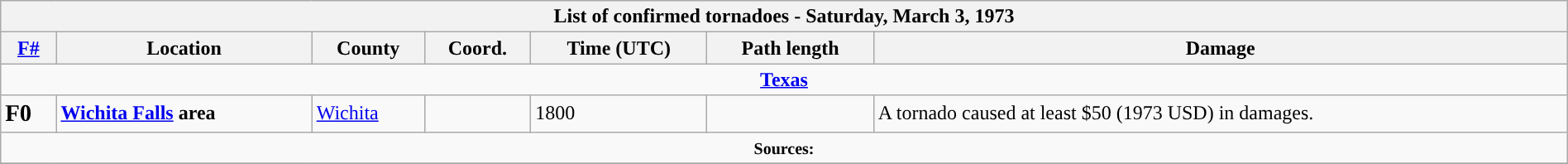<table class="wikitable collapsible" width="100%">
<tr>
<th colspan="7">List of confirmed tornadoes - Saturday, March 3, 1973</th>
</tr>
<tr>
<th><a href='#'>F#</a></th>
<th>Location</th>
<th>County</th>
<th>Coord.</th>
<th>Time (UTC)</th>
<th>Path length</th>
<th>Damage</th>
</tr>
<tr>
<td colspan="7" align=center><strong><a href='#'>Texas</a></strong></td>
</tr>
<tr>
<td><big><strong>F0</strong></big></td>
<td><strong><a href='#'>Wichita Falls</a> area</strong></td>
<td><a href='#'>Wichita</a></td>
<td></td>
<td>1800</td>
<td></td>
<td>A tornado caused at least $50 (1973 USD) in damages.</td>
</tr>
<tr>
<td colspan="7" align=center><small><strong>Sources:</strong> </small></td>
</tr>
<tr>
</tr>
</table>
